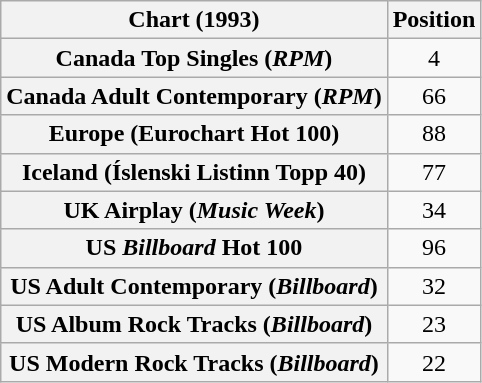<table class="wikitable sortable plainrowheaders" style="text-align:center">
<tr>
<th scope="col">Chart (1993)</th>
<th scope="col">Position</th>
</tr>
<tr>
<th scope="row">Canada Top Singles (<em>RPM</em>)</th>
<td>4</td>
</tr>
<tr>
<th scope="row">Canada Adult Contemporary (<em>RPM</em>)</th>
<td>66</td>
</tr>
<tr>
<th scope="row">Europe (Eurochart Hot 100)</th>
<td>88</td>
</tr>
<tr>
<th scope="row">Iceland (Íslenski Listinn Topp 40)</th>
<td>77</td>
</tr>
<tr>
<th scope="row">UK Airplay (<em>Music Week</em>)</th>
<td>34</td>
</tr>
<tr>
<th scope="row">US <em>Billboard</em> Hot 100</th>
<td>96</td>
</tr>
<tr>
<th scope="row">US Adult Contemporary (<em>Billboard</em>)</th>
<td>32</td>
</tr>
<tr>
<th scope="row">US Album Rock Tracks (<em>Billboard</em>)</th>
<td>23</td>
</tr>
<tr>
<th scope="row">US Modern Rock Tracks (<em>Billboard</em>)</th>
<td>22</td>
</tr>
</table>
